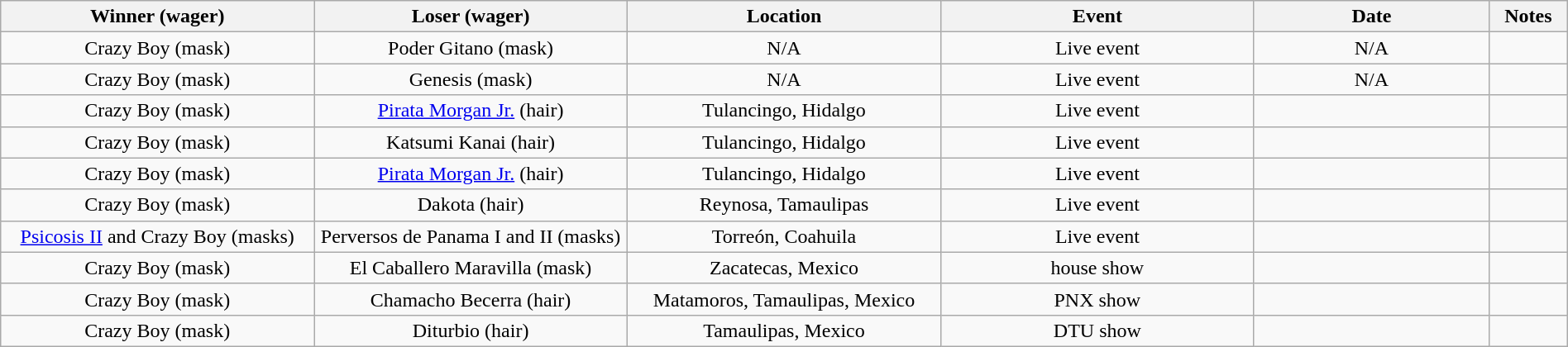<table class="wikitable sortable" width=100%  style="text-align: center">
<tr>
<th width=20% scope="col">Winner (wager)</th>
<th width=20% scope="col">Loser (wager)</th>
<th width=20% scope="col">Location</th>
<th width=20% scope="col">Event</th>
<th width=15% scope="col">Date</th>
<th class="unsortable" width=5% scope="col">Notes</th>
</tr>
<tr>
<td>Crazy Boy (mask)</td>
<td>Poder Gitano (mask)</td>
<td>N/A</td>
<td>Live event</td>
<td>N/A</td>
<td> </td>
</tr>
<tr>
<td>Crazy Boy (mask)</td>
<td>Genesis (mask)</td>
<td>N/A</td>
<td>Live event</td>
<td>N/A</td>
<td> </td>
</tr>
<tr>
<td>Crazy Boy (mask)</td>
<td><a href='#'>Pirata Morgan Jr.</a> (hair)</td>
<td>Tulancingo, Hidalgo</td>
<td>Live event</td>
<td></td>
<td></td>
</tr>
<tr>
<td>Crazy Boy (mask)</td>
<td>Katsumi Kanai (hair)</td>
<td>Tulancingo, Hidalgo</td>
<td>Live event</td>
<td></td>
<td> </td>
</tr>
<tr>
<td>Crazy Boy (mask)</td>
<td><a href='#'>Pirata Morgan Jr.</a> (hair)</td>
<td>Tulancingo, Hidalgo</td>
<td>Live event</td>
<td></td>
<td> </td>
</tr>
<tr>
<td>Crazy Boy (mask)</td>
<td>Dakota (hair)</td>
<td>Reynosa, Tamaulipas</td>
<td>Live event</td>
<td></td>
<td> </td>
</tr>
<tr>
<td><a href='#'>Psicosis II</a> and Crazy Boy (masks)</td>
<td>Perversos de Panama I and II (masks)</td>
<td>Torreón, Coahuila</td>
<td>Live event</td>
<td></td>
<td></td>
</tr>
<tr>
<td>Crazy Boy (mask)</td>
<td>El Caballero Maravilla (mask)</td>
<td>Zacatecas, Mexico</td>
<td>house show</td>
<td></td>
<td></td>
</tr>
<tr>
<td>Crazy Boy (mask)</td>
<td>Chamacho Becerra (hair)</td>
<td>Matamoros, Tamaulipas, Mexico</td>
<td>PNX show</td>
<td></td>
<td></td>
</tr>
<tr>
<td>Crazy Boy (mask)</td>
<td>Diturbio (hair)</td>
<td>Tamaulipas, Mexico</td>
<td>DTU show</td>
<td></td>
<td></td>
</tr>
</table>
